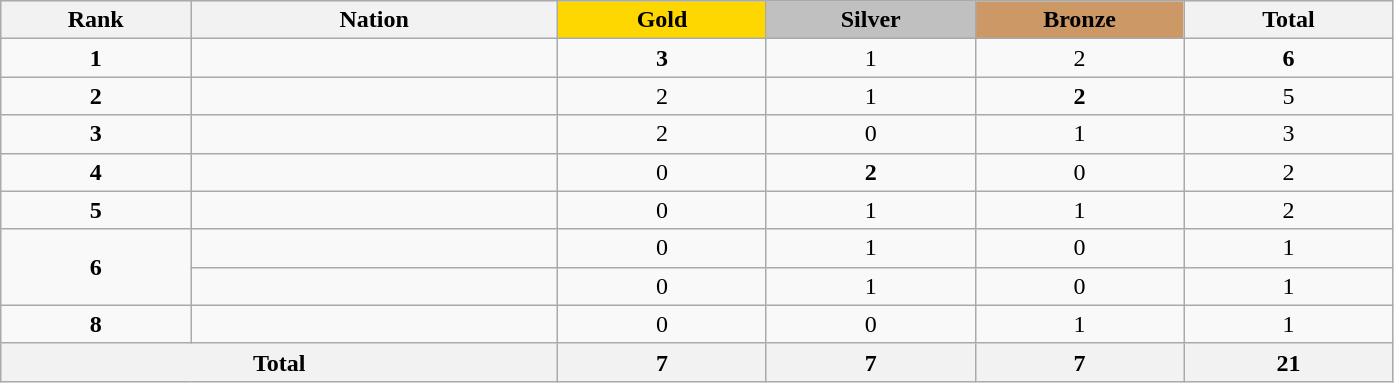<table class="wikitable collapsible autocollapse plainrowheaders" width=73.5% style="text-align:center;">
<tr style="background-color:#EDEDED;">
<th width=100px class="hintergrundfarbe5">Rank</th>
<th width=200px class="hintergrundfarbe6">Nation</th>
<th style="background:    gold; width:15%">Gold</th>
<th style="background:  silver; width:15%">Silver</th>
<th style="background: #CC9966; width:15%">Bronze</th>
<th class="hintergrundfarbe6" style="width:15%">Total</th>
</tr>
<tr>
<td><strong>1</strong></td>
<td align=left></td>
<td><strong>3</strong></td>
<td>1</td>
<td>2</td>
<td><strong>6</strong></td>
</tr>
<tr>
<td><strong>2</strong></td>
<td align=left></td>
<td>2</td>
<td>1</td>
<td><strong>2</strong></td>
<td>5</td>
</tr>
<tr>
<td><strong>3</strong></td>
<td align=left></td>
<td>2</td>
<td>0</td>
<td>1</td>
<td>3</td>
</tr>
<tr>
<td><strong>4</strong></td>
<td align=left></td>
<td>0</td>
<td><strong>2</strong></td>
<td>0</td>
<td>2</td>
</tr>
<tr>
<td><strong>5</strong></td>
<td align=left></td>
<td>0</td>
<td>1</td>
<td>1</td>
<td>2</td>
</tr>
<tr>
<td rowspan=2><strong>6</strong></td>
<td align=left></td>
<td>0</td>
<td>1</td>
<td>0</td>
<td>1</td>
</tr>
<tr>
<td align=left></td>
<td>0</td>
<td>1</td>
<td>0</td>
<td>1</td>
</tr>
<tr>
<td><strong>8</strong></td>
<td align=left></td>
<td>0</td>
<td>0</td>
<td>1</td>
<td>1</td>
</tr>
<tr>
<th colspan=2>Total</th>
<th>7</th>
<th>7</th>
<th>7</th>
<th>21</th>
</tr>
</table>
